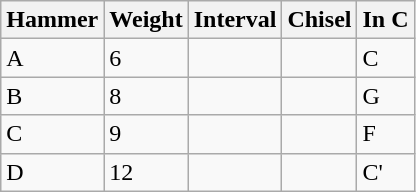<table class="wikitable">
<tr>
<th>Hammer</th>
<th>Weight</th>
<th>Interval</th>
<th>Chisel</th>
<th>In C</th>
</tr>
<tr>
<td>A</td>
<td>6</td>
<td></td>
<td></td>
<td>C</td>
</tr>
<tr>
<td>B</td>
<td>8</td>
<td></td>
<td></td>
<td>G</td>
</tr>
<tr>
<td>C</td>
<td>9</td>
<td></td>
<td></td>
<td>F</td>
</tr>
<tr>
<td>D</td>
<td>12</td>
<td></td>
<td></td>
<td>C'</td>
</tr>
</table>
